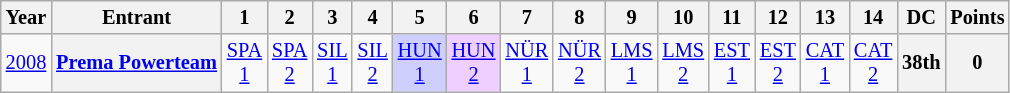<table class="wikitable" style="text-align:center; font-size:85%">
<tr>
<th>Year</th>
<th>Entrant</th>
<th>1</th>
<th>2</th>
<th>3</th>
<th>4</th>
<th>5</th>
<th>6</th>
<th>7</th>
<th>8</th>
<th>9</th>
<th>10</th>
<th>11</th>
<th>12</th>
<th>13</th>
<th>14</th>
<th>DC</th>
<th>Points</th>
</tr>
<tr>
<td><a href='#'>2008</a></td>
<th nowrap><a href='#'>Prema Powerteam</a></th>
<td style="background:#;"><a href='#'>SPA<br>1</a><br></td>
<td style="background:#;"><a href='#'>SPA<br>2</a><br></td>
<td style="background:#;"><a href='#'>SIL<br>1</a><br></td>
<td style="background:#;"><a href='#'>SIL<br>2</a><br></td>
<td style="background:#cfcfff;"><a href='#'>HUN<br>1</a><br></td>
<td style="background:#efcfff;"><a href='#'>HUN<br>2</a><br></td>
<td style="background:#;"><a href='#'>NÜR<br>1</a><br></td>
<td style="background:#;"><a href='#'>NÜR<br>2</a><br></td>
<td style="background:#;"><a href='#'>LMS<br>1</a><br></td>
<td style="background:#;"><a href='#'>LMS<br>2</a><br></td>
<td style="background:#;"><a href='#'>EST<br>1</a><br></td>
<td style="background:#;"><a href='#'>EST<br>2</a><br></td>
<td style="background:#;"><a href='#'>CAT<br>1</a><br></td>
<td style="background:#;"><a href='#'>CAT<br>2</a><br></td>
<th>38th</th>
<th>0</th>
</tr>
</table>
